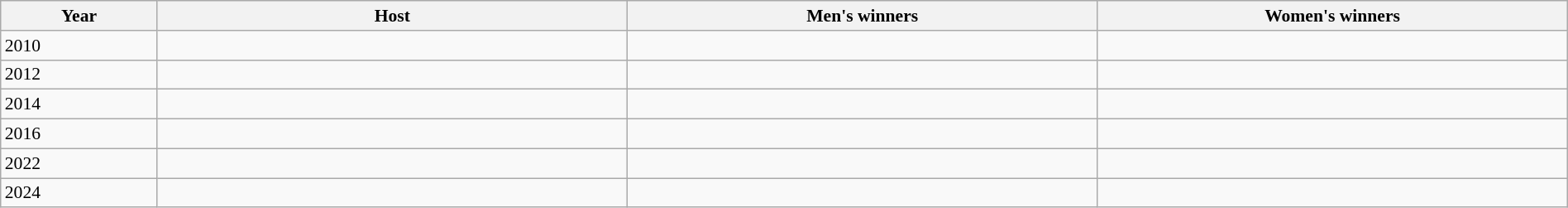<table class="wikitable sortable" style="font-size:90%; width: 100%; text-align: left;">
<tr>
<th width=5%>Year</th>
<th width=15%>Host</th>
<th width=15%>Men's winners</th>
<th width=15%>Women's winners</th>
</tr>
<tr>
<td>2010</td>
<td></td>
<td></td>
<td></td>
</tr>
<tr>
<td>2012</td>
<td></td>
<td></td>
<td></td>
</tr>
<tr>
<td>2014</td>
<td></td>
<td></td>
<td></td>
</tr>
<tr>
<td>2016</td>
<td></td>
<td></td>
<td></td>
</tr>
<tr>
<td>2022</td>
<td></td>
<td></td>
<td></td>
</tr>
<tr>
<td>2024</td>
<td></td>
<td></td>
<td></td>
</tr>
</table>
